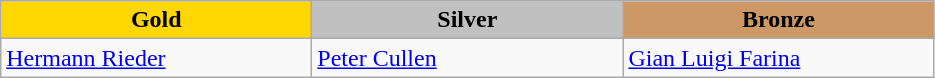<table class="wikitable" style="text-align:left">
<tr align="center">
<td width=200 bgcolor=gold><strong>Gold</strong></td>
<td width=200 bgcolor=silver><strong>Silver</strong></td>
<td width=200 bgcolor=CC9966><strong>Bronze</strong></td>
</tr>
<tr>
<td><a href='#'>Hermann Rieder</a><br><em></em></td>
<td><a href='#'>Peter Cullen</a><br><em></em></td>
<td><a href='#'>Gian Luigi Farina</a><br><em></em></td>
</tr>
</table>
